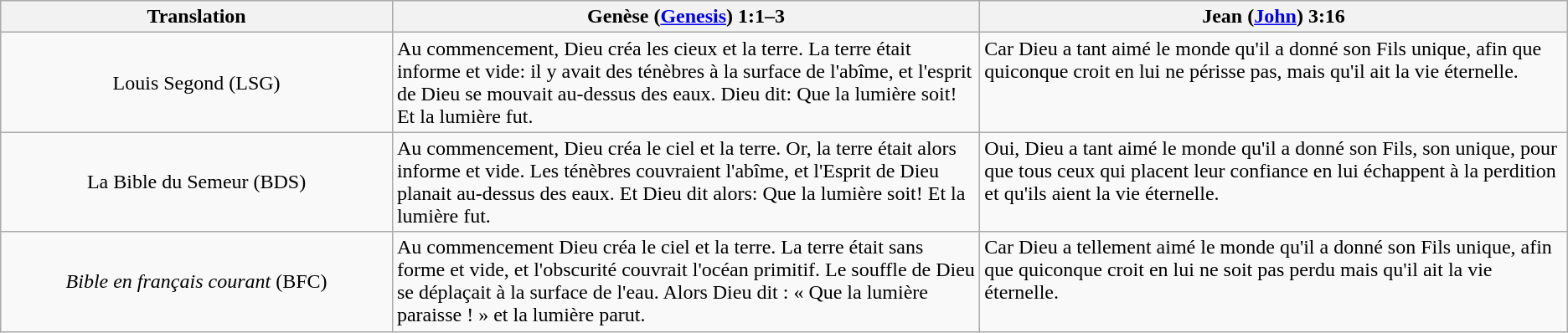<table class="wikitable">
<tr>
<th style="text-align:center; width:25%;">Translation</th>
<th style="width:37.5%;">Genèse (<a href='#'>Genesis</a>) 1:1–3</th>
<th style="width:37.5%;">Jean (<a href='#'>John</a>) 3:16</th>
</tr>
<tr>
<td style="text-align:center;">Louis Segond (LSG)</td>
<td>Au commencement, Dieu créa les cieux et la terre. La terre était informe et vide: il y avait des ténèbres à la surface de l'abîme, et l'esprit de Dieu se mouvait au-dessus des eaux. Dieu dit: Que la lumière soit! Et la lumière fut.</td>
<td valign="top">Car Dieu a tant aimé le monde qu'il a donné son Fils unique, afin que quiconque croit en lui ne périsse pas, mais qu'il ait la vie éternelle.</td>
</tr>
<tr>
<td style="text-align:center;">La Bible du Semeur (BDS)</td>
<td>Au commencement, Dieu créa le ciel et la terre. Or, la terre était alors informe et vide. Les ténèbres couvraient l'abîme, et l'Esprit de Dieu planait au-dessus des eaux. Et Dieu dit alors: Que la lumière soit! Et la lumière fut.</td>
<td valign="top">Oui, Dieu a tant aimé le monde qu'il a donné son Fils, son unique, pour que tous ceux qui placent leur confiance en lui échappent à la perdition et qu'ils aient la vie éternelle.</td>
</tr>
<tr>
<td style="text-align:center;"><em>Bible en français courant</em> (BFC)</td>
<td>Au commencement Dieu créa le ciel et la terre. La terre était sans forme et vide, et l'obscurité couvrait l'océan primitif. Le souffle de Dieu se déplaçait à la surface de l'eau. Alors Dieu dit : « Que la lumière paraisse ! » et la lumière parut.</td>
<td valign="top">Car Dieu a tellement aimé le monde qu'il a donné son Fils unique, afin que quiconque croit en lui ne soit pas perdu mais qu'il ait la vie éternelle.</td>
</tr>
</table>
